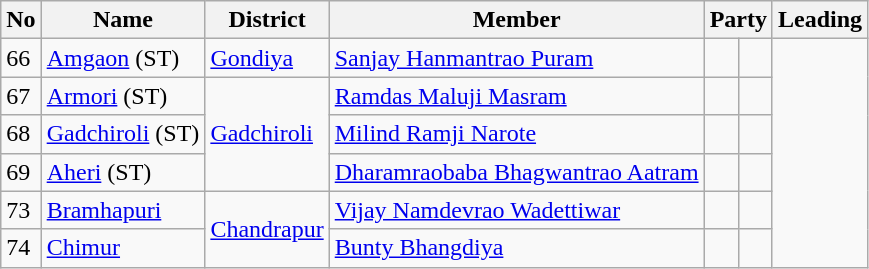<table class="wikitable">
<tr>
<th>No</th>
<th>Name</th>
<th>District</th>
<th>Member</th>
<th colspan="2">Party</th>
<th colspan=2>Leading<br></th>
</tr>
<tr>
<td>66</td>
<td><a href='#'>Amgaon</a> (ST)</td>
<td><a href='#'>Gondiya</a></td>
<td><a href='#'>Sanjay Hanmantrao Puram</a></td>
<td></td>
<td></td>
</tr>
<tr>
<td>67</td>
<td><a href='#'>Armori</a> (ST)</td>
<td rowspan="3"><a href='#'>Gadchiroli</a></td>
<td><a href='#'>Ramdas Maluji Masram</a></td>
<td></td>
<td></td>
</tr>
<tr>
<td>68</td>
<td><a href='#'>Gadchiroli</a> (ST)</td>
<td><a href='#'>Milind Ramji Narote</a></td>
<td></td>
<td></td>
</tr>
<tr>
<td>69</td>
<td><a href='#'>Aheri</a> (ST)</td>
<td><a href='#'>Dharamraobaba Bhagwantrao Aatram</a></td>
<td></td>
<td></td>
</tr>
<tr>
<td>73</td>
<td><a href='#'>Bramhapuri</a></td>
<td rowspan="2"><a href='#'>Chandrapur</a></td>
<td><a href='#'>Vijay Namdevrao Wadettiwar</a></td>
<td></td>
<td></td>
</tr>
<tr>
<td>74</td>
<td><a href='#'>Chimur</a></td>
<td><a href='#'>Bunty Bhangdiya</a></td>
<td></td>
<td></td>
</tr>
</table>
